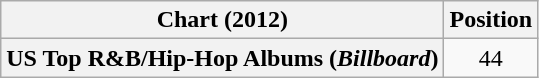<table class="wikitable plainrowheaders" style="text-align:center">
<tr>
<th scope="col">Chart (2012)</th>
<th scope="col">Position</th>
</tr>
<tr>
<th scope="row">US Top R&B/Hip-Hop Albums (<em>Billboard</em>)</th>
<td>44</td>
</tr>
</table>
